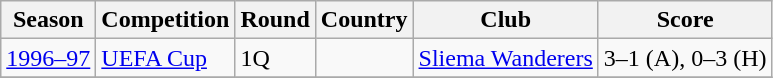<table class="wikitable">
<tr>
<th>Season</th>
<th>Competition</th>
<th>Round</th>
<th>Country</th>
<th>Club</th>
<th>Score</th>
</tr>
<tr>
<td><a href='#'>1996–97</a></td>
<td><a href='#'>UEFA Cup</a></td>
<td>1Q</td>
<td></td>
<td><a href='#'>Sliema Wanderers</a></td>
<td>3–1 (A), 0–3 (H)</td>
</tr>
<tr>
</tr>
</table>
